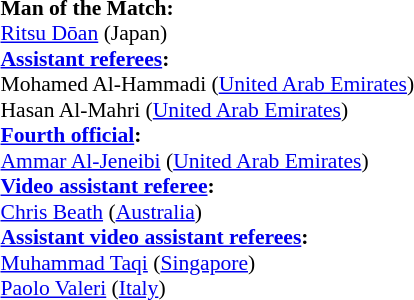<table style="width:100%; font-size:90%;">
<tr>
<td><br><strong>Man of the Match:</strong>
<br><a href='#'>Ritsu Dōan</a> (Japan)<br><strong><a href='#'>Assistant referees</a>:</strong>
<br>Mohamed Al-Hammadi (<a href='#'>United Arab Emirates</a>)
<br>Hasan Al-Mahri (<a href='#'>United Arab Emirates</a>)
<br><strong><a href='#'>Fourth official</a>:</strong>
<br><a href='#'>Ammar Al-Jeneibi</a> (<a href='#'>United Arab Emirates</a>)
<br><strong><a href='#'>Video assistant referee</a>:</strong>
<br><a href='#'>Chris Beath</a> (<a href='#'>Australia</a>)
<br><strong><a href='#'>Assistant video assistant referees</a>:</strong>
<br><a href='#'>Muhammad Taqi</a> (<a href='#'>Singapore</a>)
<br><a href='#'>Paolo Valeri</a> (<a href='#'>Italy</a>)</td>
</tr>
</table>
